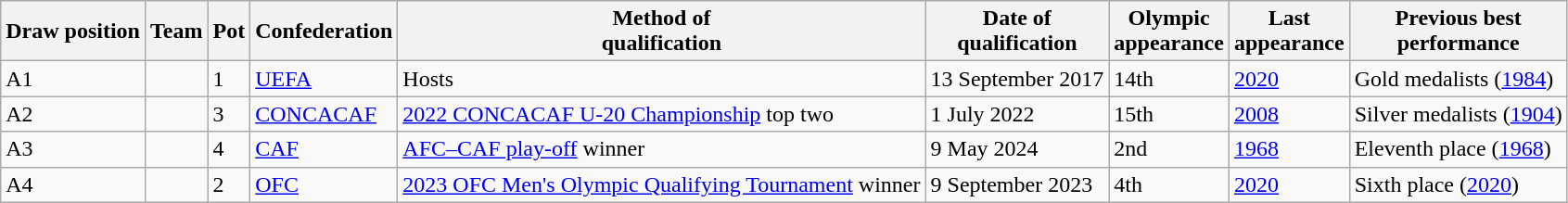<table class="wikitable sortable">
<tr>
<th>Draw position</th>
<th>Team</th>
<th>Pot</th>
<th>Confederation</th>
<th>Method of<br>qualification</th>
<th>Date of<br>qualification</th>
<th>Olympic<br>appearance</th>
<th>Last<br>appearance</th>
<th>Previous best<br>performance</th>
</tr>
<tr>
<td>A1</td>
<td style=white-space:nowrap></td>
<td>1</td>
<td><a href='#'>UEFA</a></td>
<td>Hosts</td>
<td>13 September 2017</td>
<td data-sort-value="14">14th</td>
<td><a href='#'>2020</a></td>
<td data-sort-value="1">Gold medalists (<a href='#'>1984</a>)</td>
</tr>
<tr>
<td>A2</td>
<td style=white-space:nowrap></td>
<td>3</td>
<td><a href='#'>CONCACAF</a></td>
<td><a href='#'>2022 CONCACAF U-20 Championship</a> top two</td>
<td>1 July 2022</td>
<td data-sort-value="15">15th</td>
<td><a href='#'>2008</a></td>
<td data-sort-value="2">Silver medalists (<a href='#'>1904</a>)</td>
</tr>
<tr>
<td>A3</td>
<td style=white-space:nowrap></td>
<td>4</td>
<td><a href='#'>CAF</a></td>
<td><a href='#'>AFC–CAF play-off</a> winner</td>
<td>9 May 2024</td>
<td data-sort-value="2">2nd</td>
<td><a href='#'>1968</a></td>
<td data-sort-value="11">Eleventh place (<a href='#'>1968</a>)</td>
</tr>
<tr>
<td>A4</td>
<td style=white-space:nowrap></td>
<td>2</td>
<td><a href='#'>OFC</a></td>
<td><a href='#'>2023 OFC Men's Olympic Qualifying Tournament</a> winner</td>
<td>9 September 2023</td>
<td data-sort-value="4">4th</td>
<td><a href='#'>2020</a></td>
<td data-sort-value="6">Sixth place (<a href='#'>2020</a>)</td>
</tr>
</table>
